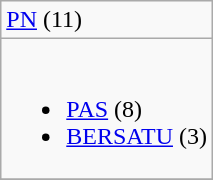<table class="wikitable">
<tr>
<td> <a href='#'>PN</a> (11)</td>
</tr>
<tr>
<td><br><ul><li> <a href='#'>PAS</a> (8)</li><li> <a href='#'>BERSATU</a> (3)</li></ul></td>
</tr>
<tr>
</tr>
</table>
